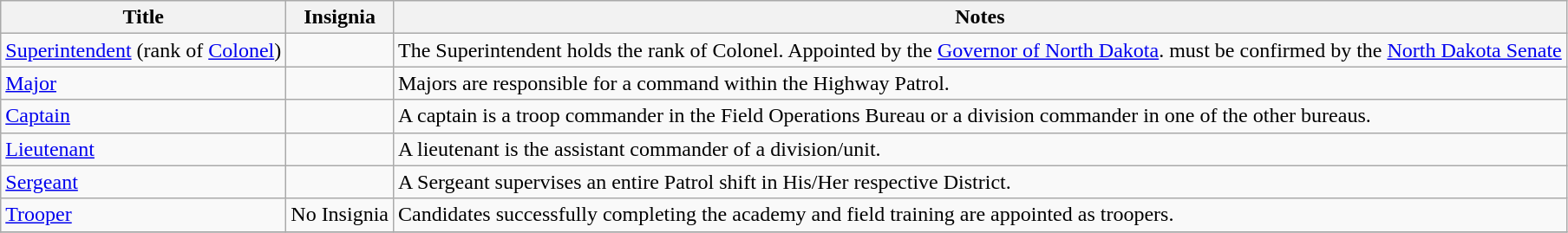<table class="wikitable">
<tr>
<th>Title</th>
<th>Insignia</th>
<th>Notes</th>
</tr>
<tr>
<td><a href='#'>Superintendent</a> (rank of <a href='#'>Colonel</a>)</td>
<td></td>
<td>The Superintendent holds the rank of Colonel. Appointed by the <a href='#'>Governor of North Dakota</a>. must be confirmed by the <a href='#'>North Dakota Senate</a></td>
</tr>
<tr>
<td><a href='#'>Major</a></td>
<td></td>
<td>Majors are responsible for a command within the Highway Patrol.</td>
</tr>
<tr>
<td><a href='#'>Captain</a></td>
<td></td>
<td>A captain is a troop commander in the Field Operations Bureau or a division commander in one of the other bureaus.</td>
</tr>
<tr>
<td><a href='#'>Lieutenant</a></td>
<td></td>
<td>A lieutenant is the assistant commander of a division/unit.</td>
</tr>
<tr>
<td><a href='#'>Sergeant</a></td>
<td></td>
<td>A Sergeant supervises an entire Patrol shift in His/Her respective District.</td>
</tr>
<tr>
<td><a href='#'>Trooper</a></td>
<td>No Insignia</td>
<td>Candidates successfully completing the academy and field training are appointed as troopers.</td>
</tr>
<tr>
</tr>
</table>
